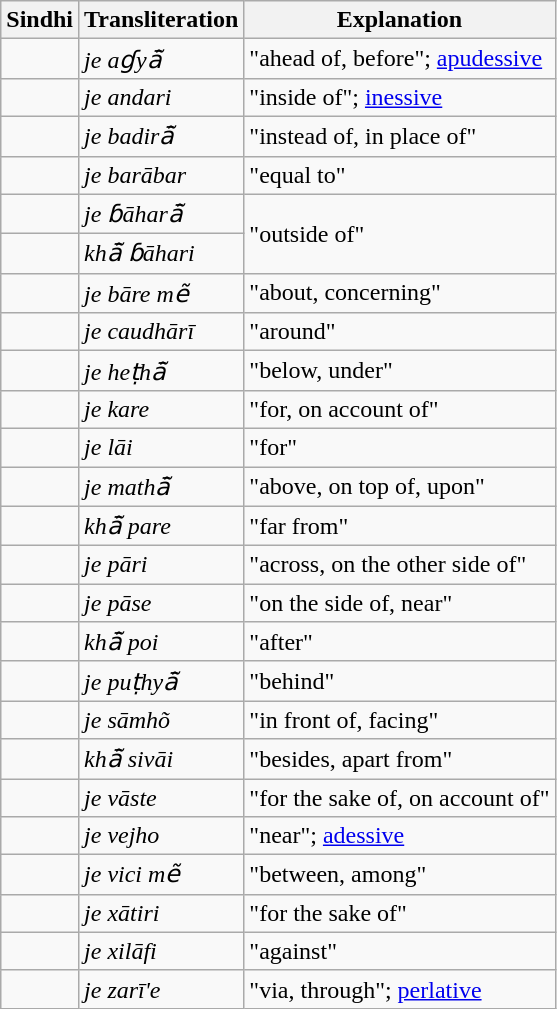<table class="wikitable">
<tr>
<th>Sindhi</th>
<th>Transliteration</th>
<th>Explanation</th>
</tr>
<tr>
<td></td>
<td><em>je aɠyā̃</em></td>
<td>"ahead of, before"; <a href='#'>apudessive</a></td>
</tr>
<tr>
<td></td>
<td><em>je andari</em></td>
<td>"inside of"; <a href='#'>inessive</a></td>
</tr>
<tr>
<td></td>
<td><em>je badirā̃</em></td>
<td>"instead of, in place of"</td>
</tr>
<tr>
<td></td>
<td><em>je barābar</em></td>
<td>"equal to"</td>
</tr>
<tr>
<td></td>
<td><em>je ɓāharā̃</em></td>
<td rowspan=2>"outside of"</td>
</tr>
<tr>
<td></td>
<td><em>khā̃ ɓāhari</em></td>
</tr>
<tr>
<td></td>
<td><em>je bāre mẽ</em></td>
<td>"about, concerning"</td>
</tr>
<tr>
<td></td>
<td><em>je caudhārī</em></td>
<td>"around"</td>
</tr>
<tr>
<td></td>
<td><em>je heṭhā̃</em></td>
<td>"below, under"</td>
</tr>
<tr>
<td></td>
<td><em>je kare</em></td>
<td>"for, on account of"</td>
</tr>
<tr>
<td></td>
<td><em>je lāi</em></td>
<td>"for"</td>
</tr>
<tr>
<td></td>
<td><em>je mathā̃</em></td>
<td>"above, on top of, upon"</td>
</tr>
<tr>
<td></td>
<td><em>khā̃ pare</em></td>
<td>"far from"</td>
</tr>
<tr>
<td></td>
<td><em>je pāri</em></td>
<td>"across, on the other side of"</td>
</tr>
<tr>
<td></td>
<td><em>je pāse</em></td>
<td>"on the side of, near"</td>
</tr>
<tr>
<td></td>
<td><em>khā̃ poi</em></td>
<td>"after"</td>
</tr>
<tr>
<td></td>
<td><em>je puṭhyā̃</em></td>
<td>"behind"</td>
</tr>
<tr>
<td></td>
<td><em>je sāmhõ</em></td>
<td>"in front of, facing"</td>
</tr>
<tr>
<td></td>
<td><em>khā̃ sivāi</em></td>
<td>"besides, apart from"</td>
</tr>
<tr>
<td></td>
<td><em>je vāste</em></td>
<td>"for the sake of, on account of"</td>
</tr>
<tr>
<td></td>
<td><em>je vejho</em></td>
<td>"near"; <a href='#'>adessive</a></td>
</tr>
<tr>
<td></td>
<td><em>je vici mẽ</em></td>
<td>"between, among"</td>
</tr>
<tr>
<td></td>
<td><em>je xātiri</em></td>
<td>"for the sake of"</td>
</tr>
<tr>
<td></td>
<td><em>je xilāfi</em></td>
<td>"against"</td>
</tr>
<tr>
<td></td>
<td><em>je zarī'e</em></td>
<td>"via, through"; <a href='#'>perlative</a></td>
</tr>
</table>
